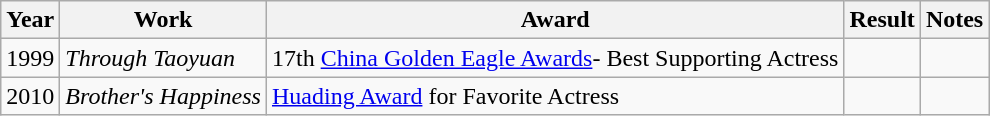<table class="wikitable">
<tr>
<th>Year</th>
<th>Work</th>
<th>Award</th>
<th>Result</th>
<th>Notes</th>
</tr>
<tr>
<td>1999</td>
<td><em>Through Taoyuan</em></td>
<td>17th <a href='#'>China Golden Eagle Awards</a>- Best Supporting Actress</td>
<td></td>
<td></td>
</tr>
<tr>
<td>2010</td>
<td><em>Brother's Happiness</em></td>
<td><a href='#'>Huading Award</a> for Favorite Actress</td>
<td></td>
<td></td>
</tr>
</table>
